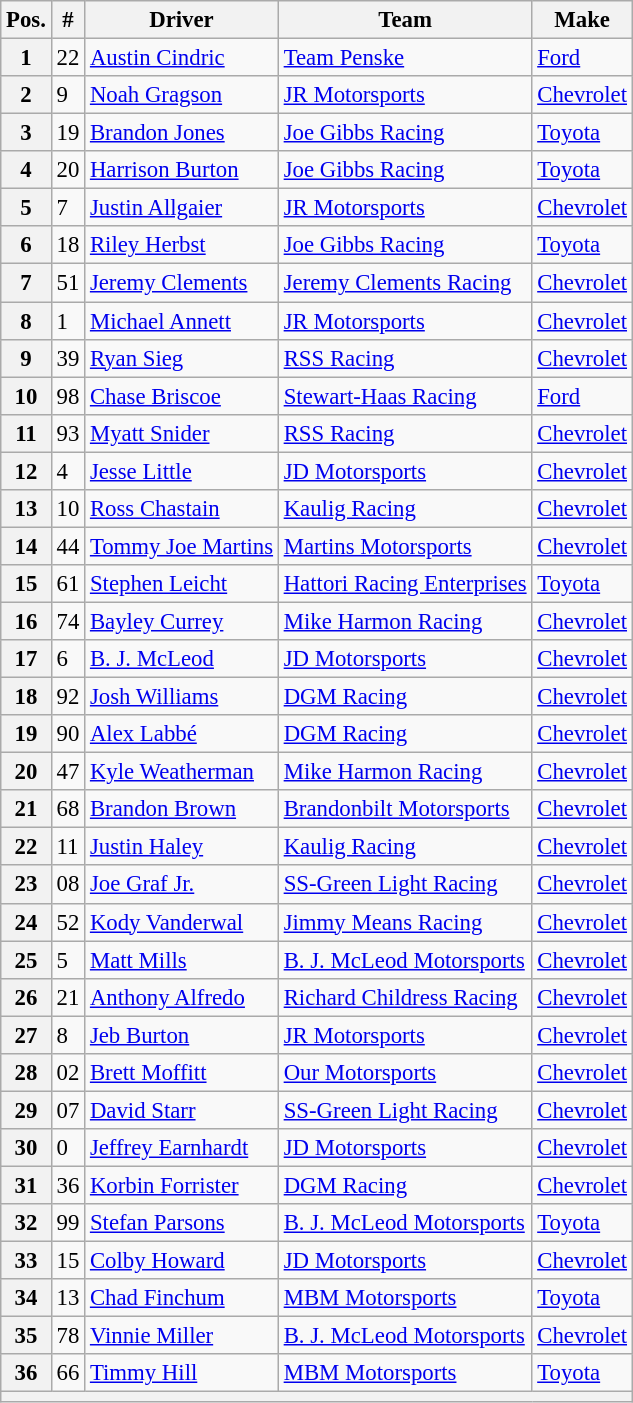<table class="wikitable" style="font-size:95%">
<tr>
<th>Pos.</th>
<th>#</th>
<th>Driver</th>
<th>Team</th>
<th>Make</th>
</tr>
<tr>
<th>1</th>
<td>22</td>
<td><a href='#'>Austin Cindric</a></td>
<td><a href='#'>Team Penske</a></td>
<td><a href='#'>Ford</a></td>
</tr>
<tr>
<th>2</th>
<td>9</td>
<td><a href='#'>Noah Gragson</a></td>
<td><a href='#'>JR Motorsports</a></td>
<td><a href='#'>Chevrolet</a></td>
</tr>
<tr>
<th>3</th>
<td>19</td>
<td><a href='#'>Brandon Jones</a></td>
<td><a href='#'>Joe Gibbs Racing</a></td>
<td><a href='#'>Toyota</a></td>
</tr>
<tr>
<th>4</th>
<td>20</td>
<td><a href='#'>Harrison Burton</a></td>
<td><a href='#'>Joe Gibbs Racing</a></td>
<td><a href='#'>Toyota</a></td>
</tr>
<tr>
<th>5</th>
<td>7</td>
<td><a href='#'>Justin Allgaier</a></td>
<td><a href='#'>JR Motorsports</a></td>
<td><a href='#'>Chevrolet</a></td>
</tr>
<tr>
<th>6</th>
<td>18</td>
<td><a href='#'>Riley Herbst</a></td>
<td><a href='#'>Joe Gibbs Racing</a></td>
<td><a href='#'>Toyota</a></td>
</tr>
<tr>
<th>7</th>
<td>51</td>
<td><a href='#'>Jeremy Clements</a></td>
<td><a href='#'>Jeremy Clements Racing</a></td>
<td><a href='#'>Chevrolet</a></td>
</tr>
<tr>
<th>8</th>
<td>1</td>
<td><a href='#'>Michael Annett</a></td>
<td><a href='#'>JR Motorsports</a></td>
<td><a href='#'>Chevrolet</a></td>
</tr>
<tr>
<th>9</th>
<td>39</td>
<td><a href='#'>Ryan Sieg</a></td>
<td><a href='#'>RSS Racing</a></td>
<td><a href='#'>Chevrolet</a></td>
</tr>
<tr>
<th>10</th>
<td>98</td>
<td><a href='#'>Chase Briscoe</a></td>
<td><a href='#'>Stewart-Haas Racing</a></td>
<td><a href='#'>Ford</a></td>
</tr>
<tr>
<th>11</th>
<td>93</td>
<td><a href='#'>Myatt Snider</a></td>
<td><a href='#'>RSS Racing</a></td>
<td><a href='#'>Chevrolet</a></td>
</tr>
<tr>
<th>12</th>
<td>4</td>
<td><a href='#'>Jesse Little</a></td>
<td><a href='#'>JD Motorsports</a></td>
<td><a href='#'>Chevrolet</a></td>
</tr>
<tr>
<th>13</th>
<td>10</td>
<td><a href='#'>Ross Chastain</a></td>
<td><a href='#'>Kaulig Racing</a></td>
<td><a href='#'>Chevrolet</a></td>
</tr>
<tr>
<th>14</th>
<td>44</td>
<td><a href='#'>Tommy Joe Martins</a></td>
<td><a href='#'>Martins Motorsports</a></td>
<td><a href='#'>Chevrolet</a></td>
</tr>
<tr>
<th>15</th>
<td>61</td>
<td><a href='#'>Stephen Leicht</a></td>
<td><a href='#'>Hattori Racing Enterprises</a></td>
<td><a href='#'>Toyota</a></td>
</tr>
<tr>
<th>16</th>
<td>74</td>
<td><a href='#'>Bayley Currey</a></td>
<td><a href='#'>Mike Harmon Racing</a></td>
<td><a href='#'>Chevrolet</a></td>
</tr>
<tr>
<th>17</th>
<td>6</td>
<td><a href='#'>B. J. McLeod</a></td>
<td><a href='#'>JD Motorsports</a></td>
<td><a href='#'>Chevrolet</a></td>
</tr>
<tr>
<th>18</th>
<td>92</td>
<td><a href='#'>Josh Williams</a></td>
<td><a href='#'>DGM Racing</a></td>
<td><a href='#'>Chevrolet</a></td>
</tr>
<tr>
<th>19</th>
<td>90</td>
<td><a href='#'>Alex Labbé</a></td>
<td><a href='#'>DGM Racing</a></td>
<td><a href='#'>Chevrolet</a></td>
</tr>
<tr>
<th>20</th>
<td>47</td>
<td><a href='#'>Kyle Weatherman</a></td>
<td><a href='#'>Mike Harmon Racing</a></td>
<td><a href='#'>Chevrolet</a></td>
</tr>
<tr>
<th>21</th>
<td>68</td>
<td><a href='#'>Brandon Brown</a></td>
<td><a href='#'>Brandonbilt Motorsports</a></td>
<td><a href='#'>Chevrolet</a></td>
</tr>
<tr>
<th>22</th>
<td>11</td>
<td><a href='#'>Justin Haley</a></td>
<td><a href='#'>Kaulig Racing</a></td>
<td><a href='#'>Chevrolet</a></td>
</tr>
<tr>
<th>23</th>
<td>08</td>
<td><a href='#'>Joe Graf Jr.</a></td>
<td><a href='#'>SS-Green Light Racing</a></td>
<td><a href='#'>Chevrolet</a></td>
</tr>
<tr>
<th>24</th>
<td>52</td>
<td><a href='#'>Kody Vanderwal</a></td>
<td><a href='#'>Jimmy Means Racing</a></td>
<td><a href='#'>Chevrolet</a></td>
</tr>
<tr>
<th>25</th>
<td>5</td>
<td><a href='#'>Matt Mills</a></td>
<td><a href='#'>B. J. McLeod Motorsports</a></td>
<td><a href='#'>Chevrolet</a></td>
</tr>
<tr>
<th>26</th>
<td>21</td>
<td><a href='#'>Anthony Alfredo</a></td>
<td><a href='#'>Richard Childress Racing</a></td>
<td><a href='#'>Chevrolet</a></td>
</tr>
<tr>
<th>27</th>
<td>8</td>
<td><a href='#'>Jeb Burton</a></td>
<td><a href='#'>JR Motorsports</a></td>
<td><a href='#'>Chevrolet</a></td>
</tr>
<tr>
<th>28</th>
<td>02</td>
<td><a href='#'>Brett Moffitt</a></td>
<td><a href='#'>Our Motorsports</a></td>
<td><a href='#'>Chevrolet</a></td>
</tr>
<tr>
<th>29</th>
<td>07</td>
<td><a href='#'>David Starr</a></td>
<td><a href='#'>SS-Green Light Racing</a></td>
<td><a href='#'>Chevrolet</a></td>
</tr>
<tr>
<th>30</th>
<td>0</td>
<td><a href='#'>Jeffrey Earnhardt</a></td>
<td><a href='#'>JD Motorsports</a></td>
<td><a href='#'>Chevrolet</a></td>
</tr>
<tr>
<th>31</th>
<td>36</td>
<td><a href='#'>Korbin Forrister</a></td>
<td><a href='#'>DGM Racing</a></td>
<td><a href='#'>Chevrolet</a></td>
</tr>
<tr>
<th>32</th>
<td>99</td>
<td><a href='#'>Stefan Parsons</a></td>
<td><a href='#'>B. J. McLeod Motorsports</a></td>
<td><a href='#'>Toyota</a></td>
</tr>
<tr>
<th>33</th>
<td>15</td>
<td><a href='#'>Colby Howard</a></td>
<td><a href='#'>JD Motorsports</a></td>
<td><a href='#'>Chevrolet</a></td>
</tr>
<tr>
<th>34</th>
<td>13</td>
<td><a href='#'>Chad Finchum</a></td>
<td><a href='#'>MBM Motorsports</a></td>
<td><a href='#'>Toyota</a></td>
</tr>
<tr>
<th>35</th>
<td>78</td>
<td><a href='#'>Vinnie Miller</a></td>
<td><a href='#'>B. J. McLeod Motorsports</a></td>
<td><a href='#'>Chevrolet</a></td>
</tr>
<tr>
<th>36</th>
<td>66</td>
<td><a href='#'>Timmy Hill</a></td>
<td><a href='#'>MBM Motorsports</a></td>
<td><a href='#'>Toyota</a></td>
</tr>
<tr>
<th colspan="5"></th>
</tr>
</table>
